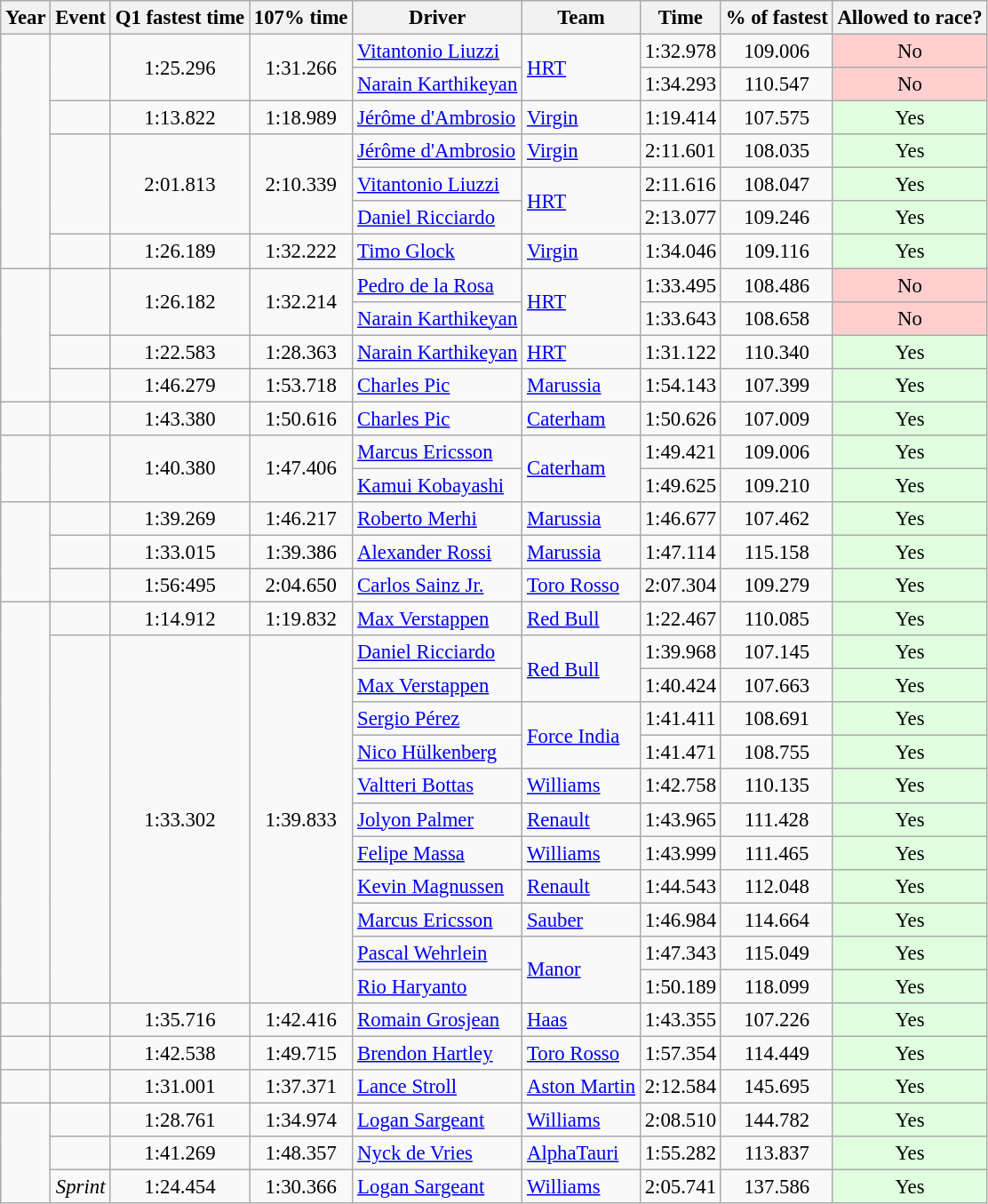<table class="wikitable sortable" style="text-align:center; font-size:95%">
<tr>
<th>Year</th>
<th>Event</th>
<th>Q1 fastest time</th>
<th>107% time</th>
<th>Driver</th>
<th>Team</th>
<th>Time</th>
<th>% of fastest</th>
<th>Allowed to race?</th>
</tr>
<tr>
<td rowspan="7"></td>
<td rowspan="2"></td>
<td rowspan="2">1:25.296</td>
<td rowspan="2">1:31.266</td>
<td style="text-align:left"> <a href='#'>Vitantonio Liuzzi</a></td>
<td rowspan="2" style="text-align:left;"> <a href='#'>HRT</a></td>
<td>1:32.978</td>
<td>109.006</td>
<td style="background:#FFCFCF;">No</td>
</tr>
<tr>
<td style="text-align:left"> <a href='#'>Narain Karthikeyan</a></td>
<td>1:34.293</td>
<td>110.547</td>
<td style="background:#FFCFCF;">No</td>
</tr>
<tr>
<td></td>
<td>1:13.822</td>
<td>1:18.989</td>
<td style="text-align:left"> <a href='#'>Jérôme d'Ambrosio</a></td>
<td style="text-align:left"> <a href='#'>Virgin</a></td>
<td>1:19.414</td>
<td>107.575</td>
<td style="background:#DFFFDF;">Yes</td>
</tr>
<tr>
<td rowspan="3"></td>
<td rowspan="3">2:01.813</td>
<td rowspan="3">2:10.339</td>
<td style="text-align:left"> <a href='#'>Jérôme d'Ambrosio</a></td>
<td style="text-align:left"> <a href='#'>Virgin</a></td>
<td>2:11.601</td>
<td>108.035</td>
<td style="background:#DFFFDF;">Yes</td>
</tr>
<tr>
<td style="text-align:left"> <a href='#'>Vitantonio Liuzzi</a></td>
<td rowspan="2" style="text-align:left;"> <a href='#'>HRT</a></td>
<td>2:11.616</td>
<td>108.047</td>
<td style="background:#DFFFDF;">Yes</td>
</tr>
<tr>
<td style="text-align:left"> <a href='#'>Daniel Ricciardo</a></td>
<td>2:13.077</td>
<td>109.246</td>
<td style="background:#DFFFDF;">Yes</td>
</tr>
<tr>
<td></td>
<td>1:26.189</td>
<td>1:32.222</td>
<td style="text-align:left"> <a href='#'>Timo Glock</a></td>
<td style="text-align:left"> <a href='#'>Virgin</a></td>
<td>1:34.046</td>
<td>109.116</td>
<td style="background:#DFFFDF;">Yes</td>
</tr>
<tr>
<td rowspan="4"></td>
<td rowspan="2"></td>
<td rowspan="2">1:26.182</td>
<td rowspan="2">1:32.214</td>
<td style="text-align:left"> <a href='#'>Pedro de la Rosa</a></td>
<td rowspan="2" style="text-align:left;"> <a href='#'>HRT</a></td>
<td>1:33.495</td>
<td>108.486</td>
<td style="background:#FFCFCF;">No</td>
</tr>
<tr>
<td style="text-align:left"> <a href='#'>Narain Karthikeyan</a></td>
<td>1:33.643</td>
<td>108.658</td>
<td style="background:#FFCFCF;">No</td>
</tr>
<tr>
<td></td>
<td>1:22.583</td>
<td>1:28.363</td>
<td style="text-align:left"> <a href='#'>Narain Karthikeyan</a></td>
<td style="text-align:left"> <a href='#'>HRT</a></td>
<td>1:31.122</td>
<td>110.340</td>
<td style="background:#DFFFDF;">Yes</td>
</tr>
<tr>
<td></td>
<td>1:46.279</td>
<td>1:53.718</td>
<td style="text-align:left"> <a href='#'>Charles Pic</a></td>
<td style="text-align:left"> <a href='#'>Marussia</a></td>
<td>1:54.143</td>
<td>107.399</td>
<td style="background:#DFFFDF;">Yes</td>
</tr>
<tr>
<td></td>
<td></td>
<td>1:43.380</td>
<td>1:50.616</td>
<td style="text-align:left"> <a href='#'>Charles Pic</a></td>
<td style="text-align:left"> <a href='#'>Caterham</a></td>
<td>1:50.626</td>
<td>107.009</td>
<td style="background:#DFFFDF;">Yes</td>
</tr>
<tr>
<td rowspan="2"></td>
<td rowspan="2"></td>
<td rowspan="2">1:40.380</td>
<td rowspan="2">1:47.406</td>
<td style="text-align:left;"> <a href='#'>Marcus Ericsson</a></td>
<td rowspan="2" style="text-align:left;"> <a href='#'>Caterham</a></td>
<td>1:49.421</td>
<td>109.006</td>
<td style="background:#DFFFDF;">Yes</td>
</tr>
<tr>
<td style="text-align:left"> <a href='#'>Kamui Kobayashi</a></td>
<td>1:49.625</td>
<td>109.210</td>
<td style="background:#DFFFDF;">Yes</td>
</tr>
<tr>
<td rowspan="3"></td>
<td></td>
<td>1:39.269</td>
<td>1:46.217</td>
<td style="text-align:left"> <a href='#'>Roberto Merhi</a></td>
<td style="text-align:left"> <a href='#'>Marussia</a></td>
<td>1:46.677</td>
<td>107.462</td>
<td style="background:#DFFFDF;">Yes</td>
</tr>
<tr>
<td></td>
<td>1:33.015</td>
<td>1:39.386</td>
<td style="text-align:left"> <a href='#'>Alexander Rossi</a></td>
<td style="text-align:left"> <a href='#'>Marussia</a></td>
<td>1:47.114</td>
<td>115.158</td>
<td style="background:#DFFFDF;">Yes</td>
</tr>
<tr>
<td></td>
<td>1:56:495</td>
<td>2:04.650</td>
<td style="text-align:left"> <a href='#'>Carlos Sainz Jr.</a></td>
<td style="text-align:left"> <a href='#'>Toro Rosso</a></td>
<td>2:07.304</td>
<td>109.279</td>
<td style="background:#DFFFDF;">Yes</td>
</tr>
<tr>
<td rowspan="12"></td>
<td></td>
<td>1:14.912</td>
<td>1:19.832</td>
<td style="text-align:left"> <a href='#'>Max Verstappen</a></td>
<td style="text-align:left"> <a href='#'>Red Bull</a></td>
<td>1:22.467</td>
<td>110.085</td>
<td style="background:#DFFFDF;">Yes</td>
</tr>
<tr>
<td rowspan="11"></td>
<td rowspan="11">1:33.302</td>
<td rowspan="11">1:39.833</td>
<td style="text-align:left"> <a href='#'>Daniel Ricciardo</a></td>
<td rowspan="2" style="text-align:left;"> <a href='#'>Red Bull</a></td>
<td>1:39.968</td>
<td>107.145</td>
<td style="background:#DFFFDF;">Yes</td>
</tr>
<tr>
<td style="text-align:left"> <a href='#'>Max Verstappen</a></td>
<td>1:40.424</td>
<td>107.663</td>
<td style="background:#DFFFDF;">Yes</td>
</tr>
<tr>
<td style="text-align:left"> <a href='#'>Sergio Pérez</a></td>
<td rowspan="2" style="text-align:left;"> <a href='#'>Force India</a></td>
<td>1:41.411</td>
<td>108.691</td>
<td style="background:#DFFFDF;">Yes</td>
</tr>
<tr>
<td style="text-align:left"> <a href='#'>Nico Hülkenberg</a></td>
<td>1:41.471</td>
<td>108.755</td>
<td style="background:#DFFFDF;">Yes</td>
</tr>
<tr>
<td style="text-align:left"> <a href='#'>Valtteri Bottas</a></td>
<td style="text-align:left"> <a href='#'>Williams</a></td>
<td>1:42.758</td>
<td>110.135</td>
<td style="background:#DFFFDF;">Yes</td>
</tr>
<tr>
<td style="text-align:left"> <a href='#'>Jolyon Palmer</a></td>
<td style="text-align:left"> <a href='#'>Renault</a></td>
<td>1:43.965</td>
<td>111.428</td>
<td style="background:#DFFFDF;">Yes</td>
</tr>
<tr>
<td style="text-align:left"> <a href='#'>Felipe Massa</a></td>
<td style="text-align:left"> <a href='#'>Williams</a></td>
<td>1:43.999</td>
<td>111.465</td>
<td style="background:#DFFFDF;">Yes</td>
</tr>
<tr>
<td style="text-align:left"> <a href='#'>Kevin Magnussen</a></td>
<td style="text-align:left"> <a href='#'>Renault</a></td>
<td>1:44.543</td>
<td>112.048</td>
<td style="background:#DFFFDF;">Yes</td>
</tr>
<tr>
<td style="text-align:left"> <a href='#'>Marcus Ericsson</a></td>
<td style="text-align:left"> <a href='#'>Sauber</a></td>
<td>1:46.984</td>
<td>114.664</td>
<td style="background:#DFFFDF;">Yes</td>
</tr>
<tr>
<td style="text-align:left"> <a href='#'>Pascal Wehrlein</a></td>
<td rowspan="2" style="text-align:left;"> <a href='#'>Manor</a></td>
<td>1:47.343</td>
<td>115.049</td>
<td style="background:#DFFFDF;">Yes</td>
</tr>
<tr>
<td style="text-align:left"> <a href='#'>Rio Haryanto</a></td>
<td>1:50.189</td>
<td>118.099</td>
<td style="background:#DFFFDF;">Yes</td>
</tr>
<tr>
<td></td>
<td></td>
<td>1:35.716</td>
<td>1:42.416</td>
<td style="text-align:left"> <a href='#'>Romain Grosjean</a></td>
<td style="text-align:left"> <a href='#'>Haas</a></td>
<td>1:43.355</td>
<td>107.226</td>
<td style="background:#DFFFDF;">Yes</td>
</tr>
<tr>
<td></td>
<td></td>
<td>1:42.538</td>
<td>1:49.715</td>
<td style="text-align:left"> <a href='#'>Brendon Hartley</a></td>
<td style="text-align:left"> <a href='#'>Toro Rosso</a></td>
<td>1:57.354</td>
<td>114.449</td>
<td style="background:#DFFFDF;">Yes</td>
</tr>
<tr>
<td></td>
<td></td>
<td>1:31.001</td>
<td>1:37.371</td>
<td style="text-align:left"> <a href='#'>Lance Stroll</a></td>
<td style="text-align:left"> <a href='#'>Aston Martin</a></td>
<td>2:12.584</td>
<td>145.695</td>
<td style="background:#DFFFDF;">Yes</td>
</tr>
<tr>
<td rowspan="3"></td>
<td></td>
<td>1:28.761</td>
<td>1:34.974</td>
<td style="text-align:left"> <a href='#'>Logan Sargeant</a></td>
<td style="text-align:left"> <a href='#'>Williams</a></td>
<td>2:08.510</td>
<td>144.782</td>
<td style="background:#DFFFDF;">Yes</td>
</tr>
<tr>
<td></td>
<td>1:41.269</td>
<td>1:48.357</td>
<td style="text-align:left"> <a href='#'>Nyck de Vries</a></td>
<td style="text-align:left"> <a href='#'>AlphaTauri</a></td>
<td>1:55.282</td>
<td>113.837</td>
<td style="background:#DFFFDF;">Yes</td>
</tr>
<tr>
<td> <em>Sprint</em></td>
<td>1:24.454</td>
<td>1:30.366</td>
<td style="text-align:left"> <a href='#'>Logan Sargeant</a></td>
<td style="text-align:left"> <a href='#'>Williams</a></td>
<td>2:05.741</td>
<td>137.586</td>
<td style="background:#DFFFDF;">Yes</td>
</tr>
</table>
